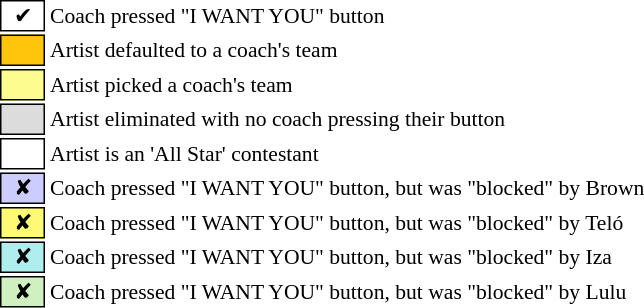<table class="toccolours" style="font-size: 90%; white-space: nowrap;">
<tr>
<td style="background:white; border:1px solid black;">  ✔  </td>
<td>Coach pressed "I WANT YOU" button</td>
</tr>
<tr>
<td style="background:#ffc40c; border:1px solid black;">      </td>
<td>Artist defaulted to a coach's team</td>
</tr>
<tr>
<td style="background:#fdfc8f; border:1px solid black;">      </td>
<td style="padding-right: 8px">Artist picked a coach's team</td>
</tr>
<tr>
<td style="background:#dcdcdc; border:1px solid black;">      </td>
<td>Artist eliminated with no coach pressing their button</td>
</tr>
<tr>
<td style="background:#ffffff; border:1px solid black;">    </td>
<td>Artist is an 'All Star' contestant</td>
</tr>
<tr>
<td style="background:#ccccff; border:1px solid black;">  ✘  </td>
<td>Coach pressed "I WANT YOU" button, but was "blocked" by Brown</td>
</tr>
<tr>
<td style="background:#fffa73; border:1px solid black;">  ✘  </td>
<td>Coach pressed "I WANT YOU" button, but was "blocked" by Teló</td>
</tr>
<tr>
<td style="background:#afeeee; border:1px solid black;">  ✘  </td>
<td>Coach pressed "I WANT YOU" button, but was "blocked" by Iza</td>
</tr>
<tr>
<td style="background:#d0f0c0; border:1px solid black;">  ✘  </td>
<td>Coach pressed "I WANT YOU" button, but was "blocked" by Lulu</td>
</tr>
</table>
